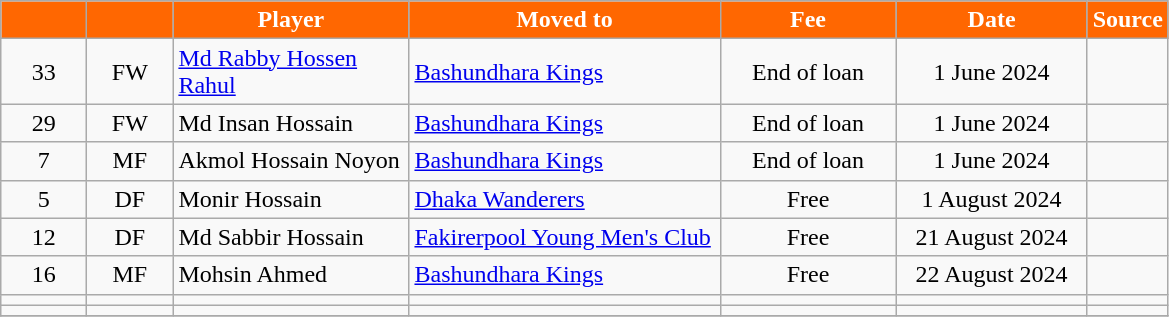<table class="wikitable plainrowheaders sortable" style="text-align:center">
<tr>
<th style="background:#FF6701; color:white; width:50px;"></th>
<th style="background:#FF6701; color:white; width:50px;"></th>
<th style="background:#FF6701; color:white; width:150px;">Player</th>
<th style="background:#FF6701; color:white; width:200px;">Moved to</th>
<th style="background:#FF6701; color:white; width:110px;">Fee</th>
<th style="background:#FF6701; color:white; width:120px;">Date</th>
<th style="background:#FF6701; color:white; width:25px;">Source</th>
</tr>
<tr>
<td align="center">33</td>
<td align="center">FW</td>
<td align="left"><a href='#'>Md Rabby Hossen Rahul</a></td>
<td align="left"><a href='#'>Bashundhara Kings</a></td>
<td align="center">End of loan</td>
<td align="center">1 June 2024</td>
<td></td>
</tr>
<tr>
<td align="center">29</td>
<td align="center">FW</td>
<td align="left">Md Insan Hossain</td>
<td align="left"><a href='#'>Bashundhara Kings</a></td>
<td align="center">End of loan</td>
<td align="center">1 June 2024</td>
<td></td>
</tr>
<tr>
<td align="center">7</td>
<td align="center">MF</td>
<td align="left">Akmol Hossain Noyon</td>
<td align="left"><a href='#'>Bashundhara Kings</a></td>
<td align="center">End of loan</td>
<td align="center">1 June 2024</td>
<td></td>
</tr>
<tr>
<td align="center">5</td>
<td align="center">DF</td>
<td align="left">Monir Hossain</td>
<td align="left"><a href='#'>Dhaka Wanderers</a></td>
<td align="center">Free</td>
<td align="center">1 August 2024</td>
<td></td>
</tr>
<tr>
<td align="center">12</td>
<td align="center">DF</td>
<td align="left">Md Sabbir Hossain</td>
<td align="left"><a href='#'>Fakirerpool Young Men's Club</a></td>
<td align="center">Free</td>
<td align="center">21 August 2024</td>
<td></td>
</tr>
<tr>
<td align="center">16</td>
<td align="center">MF</td>
<td align="left">Mohsin Ahmed</td>
<td align="left"><a href='#'>Bashundhara Kings</a></td>
<td align="center">Free</td>
<td align="center">22 August 2024</td>
<td></td>
</tr>
<tr>
<td></td>
<td></td>
<td align="left"></td>
<td align="left"></td>
<td></td>
<td></td>
<td></td>
</tr>
<tr>
<td></td>
<td></td>
<td align="left"></td>
<td align="left"></td>
<td></td>
<td></td>
<td></td>
</tr>
<tr>
</tr>
</table>
